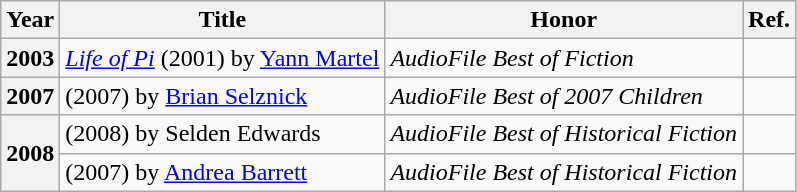<table class="wikitable sortable mw-collapsible">
<tr>
<th>Year</th>
<th>Title</th>
<th>Honor</th>
<th>Ref.</th>
</tr>
<tr>
<th>2003</th>
<td><em><a href='#'>Life of Pi</a></em> (2001) by <a href='#'>Yann Martel</a></td>
<td><em>AudioFile Best of Fiction</em></td>
<td></td>
</tr>
<tr>
<th>2007</th>
<td><em></em> (2007) by <a href='#'>Brian Selznick</a></td>
<td><em>AudioFile Best of 2007 Children</em></td>
<td></td>
</tr>
<tr>
<th rowspan="2">2008</th>
<td><em></em> (2008) by Selden Edwards</td>
<td><em>AudioFile Best of Historical Fiction</em></td>
<td></td>
</tr>
<tr>
<td><em></em> (2007) by <a href='#'>Andrea Barrett</a></td>
<td><em>AudioFile Best of Historical Fiction</em></td>
<td></td>
</tr>
</table>
